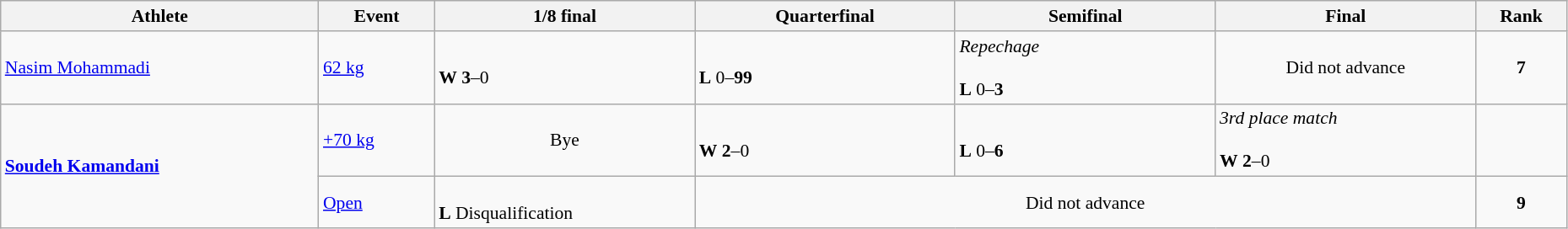<table class="wikitable" width="98%" style="text-align:left; font-size:90%">
<tr>
<th width="11%">Athlete</th>
<th width="4%">Event</th>
<th width="9%">1/8 final</th>
<th width="9%">Quarterfinal</th>
<th width="9%">Semifinal</th>
<th width="9%">Final</th>
<th width="3%">Rank</th>
</tr>
<tr>
<td><a href='#'>Nasim Mohammadi</a></td>
<td><a href='#'>62 kg</a></td>
<td><br><strong>W</strong> <strong>3</strong>–0</td>
<td><br><strong>L</strong> 0–<strong>99</strong></td>
<td><em>Repechage</em><br><br><strong>L</strong> 0–<strong>3</strong></td>
<td align=center>Did not advance</td>
<td align=center><strong>7</strong></td>
</tr>
<tr>
<td rowspan=2><strong><a href='#'>Soudeh Kamandani</a></strong></td>
<td><a href='#'>+70 kg</a></td>
<td align=center>Bye</td>
<td><br><strong>W</strong> <strong>2</strong>–0</td>
<td><br><strong>L</strong> 0–<strong>6</strong></td>
<td><em>3rd place match</em><br><br><strong>W</strong> <strong>2</strong>–0</td>
<td align=center></td>
</tr>
<tr>
<td><a href='#'>Open</a></td>
<td><br><strong>L</strong> Disqualification</td>
<td colspan=3 align=center>Did not advance</td>
<td align=center><strong>9</strong></td>
</tr>
</table>
